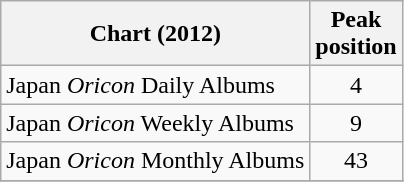<table class="wikitable">
<tr>
<th align="left">Chart (2012)</th>
<th align="center">Peak<br>position</th>
</tr>
<tr>
<td>Japan <em>Oricon</em> Daily Albums</td>
<td align="center">4</td>
</tr>
<tr>
<td>Japan <em>Oricon</em> Weekly Albums</td>
<td align="center">9</td>
</tr>
<tr>
<td>Japan <em>Oricon</em> Monthly Albums</td>
<td align="center">43</td>
</tr>
<tr>
</tr>
</table>
